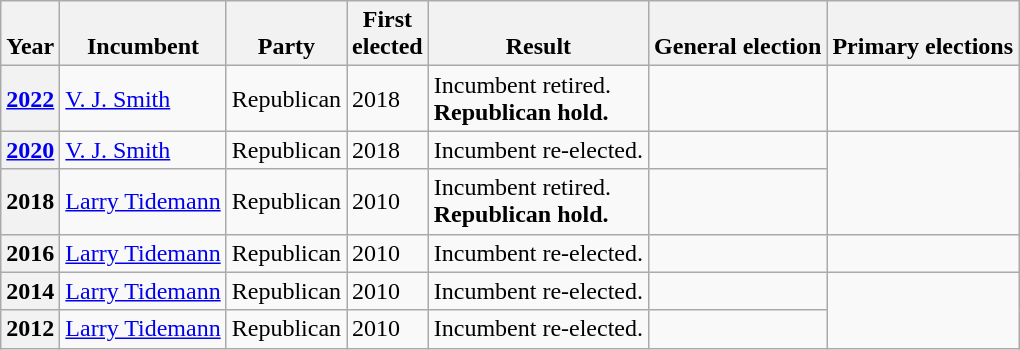<table class=wikitable>
<tr valign=bottom>
<th>Year</th>
<th>Incumbent</th>
<th>Party</th>
<th>First<br>elected</th>
<th>Result</th>
<th>General election</th>
<th>Primary elections</th>
</tr>
<tr>
<th><a href='#'>2022</a></th>
<td><a href='#'>V. J. Smith</a></td>
<td>Republican</td>
<td>2018</td>
<td>Incumbent retired.<br><strong>Republican hold.</strong></td>
<td nowrap></td>
<td nowrap></td>
</tr>
<tr>
<th><a href='#'>2020</a></th>
<td><a href='#'>V. J. Smith</a></td>
<td>Republican</td>
<td>2018</td>
<td>Incumbent re-elected.</td>
<td nowrap></td>
</tr>
<tr>
<th>2018</th>
<td><a href='#'>Larry Tidemann</a></td>
<td>Republican</td>
<td>2010</td>
<td>Incumbent retired.<br><strong>Republican hold.</strong></td>
<td nowrap></td>
</tr>
<tr>
<th>2016</th>
<td><a href='#'>Larry Tidemann</a></td>
<td>Republican</td>
<td>2010</td>
<td>Incumbent re-elected.</td>
<td nowrap></td>
<td nowrap></td>
</tr>
<tr>
<th>2014</th>
<td><a href='#'>Larry Tidemann</a></td>
<td>Republican</td>
<td>2010</td>
<td>Incumbent re-elected.</td>
<td nowrap></td>
</tr>
<tr>
<th>2012</th>
<td><a href='#'>Larry Tidemann</a></td>
<td>Republican</td>
<td>2010</td>
<td>Incumbent re-elected.</td>
<td nowrap></td>
</tr>
</table>
